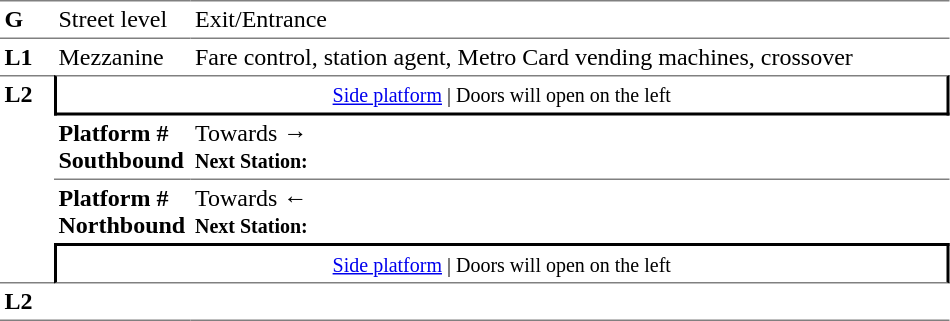<table table border=0 cellspacing=0 cellpadding=3>
<tr>
<td style="border-bottom:solid 1px gray;border-top:solid 1px gray;" width=30 valign=top><strong>G</strong></td>
<td style="border-top:solid 1px gray;border-bottom:solid 1px gray;" width=85 valign=top>Street level</td>
<td style="border-top:solid 1px gray;border-bottom:solid 1px gray;" width=500 valign=top>Exit/Entrance</td>
</tr>
<tr>
<td valign=top><strong>L1</strong></td>
<td valign=top>Mezzanine</td>
<td valign=top>Fare control, station agent, Metro Card vending machines, crossover<br></td>
</tr>
<tr>
<td style="border-top:solid 1px gray;border-bottom:solid 1px gray;" width=30 rowspan=4 valign=top><strong>L2</strong></td>
<td style="border-top:solid 1px gray;border-right:solid 2px black;border-left:solid 2px black;border-bottom:solid 2px black;text-align:center;" colspan=2><small><a href='#'>Side platform</a> | Doors will open on the left </small></td>
</tr>
<tr>
<td style="border-bottom:solid 1px gray;" width=85><span><strong>Platform #</strong><br><strong>Southbound</strong></span></td>
<td style="border-bottom:solid 1px gray;" width=500>Towards → <br><small><strong>Next Station:</strong></small> </td>
</tr>
<tr>
<td><span><strong>Platform #</strong><br><strong>Northbound</strong></span></td>
<td>Towards ← <br><small><strong>Next Station:</strong> </small></td>
</tr>
<tr>
<td style="border-top:solid 2px black;border-right:solid 2px black;border-left:solid 2px black;border-bottom:solid 1px gray;" colspan=2  align=center><small><a href='#'>Side platform</a> | Doors will open on the left </small></td>
</tr>
<tr>
<td style="border-bottom:solid 1px gray;" width=30 rowspan=2 valign=top><strong>L2</strong></td>
<td style="border-bottom:solid 1px gray;" width=85></td>
<td style="border-bottom:solid 1px gray;" width=500></td>
</tr>
<tr>
</tr>
</table>
